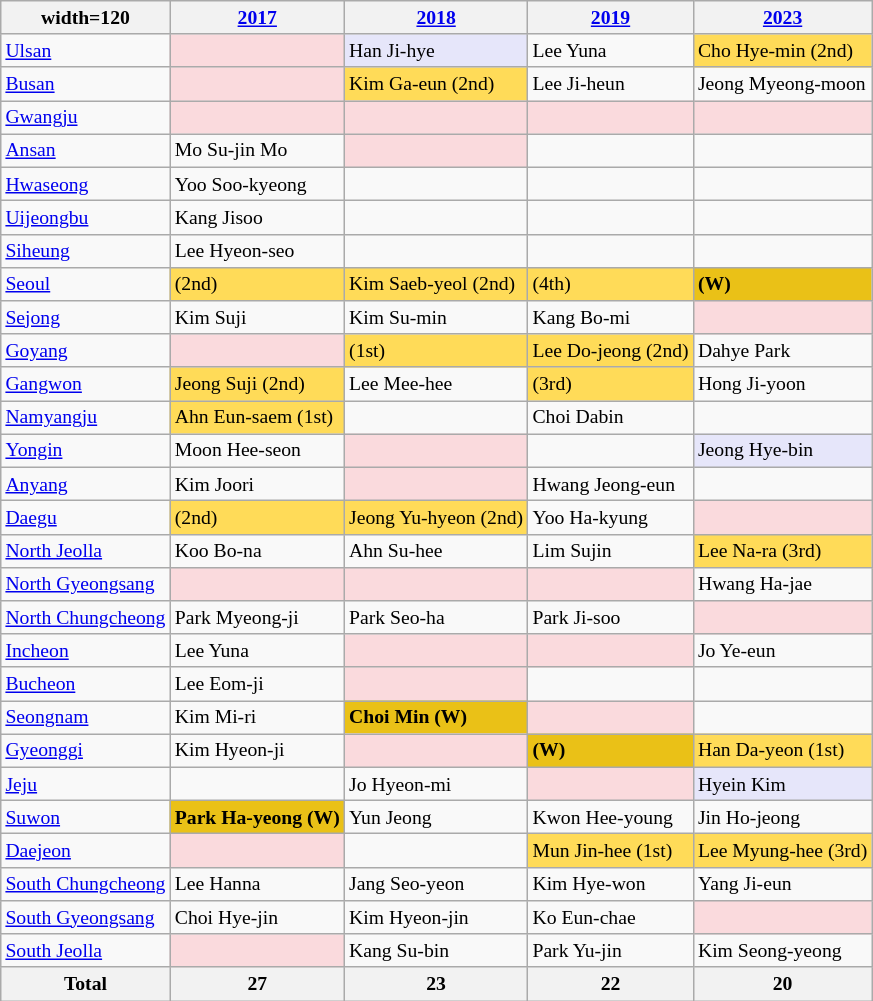<table class="wikitable" style="font-size: 82%">
<tr>
<th>width=120 </th>
<th><a href='#'>2017</a></th>
<th><a href='#'>2018</a></th>
<th><a href='#'>2019</a></th>
<th><a href='#'>2023</a></th>
</tr>
<tr>
<td><a href='#'>Ulsan</a></td>
<td bgcolor=#FADADD></td>
<td bgcolor=#E6E6FA>Han Ji-hye</td>
<td>Lee Yuna</td>
<td bgcolor="#FFDB58">Cho Hye-min (2nd)</td>
</tr>
<tr>
<td><a href='#'>Busan</a></td>
<td bgcolor=#FADADD></td>
<td bgcolor="#FFDB58">Kim Ga-eun (2nd)</td>
<td>Lee Ji-heun</td>
<td>Jeong Myeong-moon</td>
</tr>
<tr>
<td><a href='#'>Gwangju</a></td>
<td bgcolor=#FADADD></td>
<td bgcolor=#FADADD></td>
<td bgcolor=#FADADD></td>
<td bgcolor=#FADADD></td>
</tr>
<tr>
<td><a href='#'>Ansan</a></td>
<td>Mo Su-jin Mo</td>
<td bgcolor=#FADADD></td>
<td></td>
<td></td>
</tr>
<tr>
<td><a href='#'>Hwaseong</a></td>
<td>Yoo Soo-kyeong</td>
<td></td>
<td></td>
<td></td>
</tr>
<tr>
<td><a href='#'>Uijeongbu</a></td>
<td>Kang Jisoo</td>
<td></td>
<td></td>
<td></td>
</tr>
<tr>
<td><a href='#'>Siheung</a></td>
<td>Lee Hyeon-seo</td>
<td></td>
<td></td>
<td></td>
</tr>
<tr>
<td><a href='#'>Seoul</a></td>
<td bgcolor="#FFDB58"> (2nd)</td>
<td bgcolor="#FFDB58">Kim Saeb-yeol (2nd)</td>
<td bgcolor="#FFDB58"> (4th)</td>
<td bgcolor="#EAC117"><strong> (W)</strong></td>
</tr>
<tr>
<td><a href='#'>Sejong</a></td>
<td>Kim Suji</td>
<td>Kim Su-min</td>
<td>Kang Bo-mi</td>
<td bgcolor=#FADADD></td>
</tr>
<tr>
<td><a href='#'>Goyang</a></td>
<td bgcolor=#FADADD></td>
<td bgcolor="#FFDB58"> (1st)</td>
<td bgcolor="#FFDB58">Lee Do-jeong (2nd)</td>
<td>Dahye Park</td>
</tr>
<tr>
<td><a href='#'>Gangwon</a></td>
<td bgcolor="#FFDB58">Jeong Suji (2nd)</td>
<td>Lee Mee-hee</td>
<td bgcolor="#FFDB58"> (3rd)</td>
<td>Hong Ji-yoon</td>
</tr>
<tr>
<td><a href='#'>Namyangju</a></td>
<td bgcolor="#FFDB58">Ahn Eun-saem (1st)</td>
<td></td>
<td>Choi Dabin</td>
<td></td>
</tr>
<tr>
<td><a href='#'>Yongin</a></td>
<td>Moon Hee-seon</td>
<td bgcolor=#FADADD></td>
<td></td>
<td bgcolor=#E6E6FA>Jeong Hye-bin</td>
</tr>
<tr>
<td><a href='#'>Anyang</a></td>
<td>Kim Joori</td>
<td bgcolor=#FADADD></td>
<td>Hwang Jeong-eun</td>
<td></td>
</tr>
<tr>
<td><a href='#'>Daegu</a></td>
<td bgcolor="#FFDB58"> (2nd)</td>
<td bgcolor="#FFDB58">Jeong Yu-hyeon (2nd)</td>
<td>Yoo Ha-kyung</td>
<td bgcolor=#FADADD></td>
</tr>
<tr>
<td><a href='#'>North Jeolla</a></td>
<td>Koo Bo-na</td>
<td>Ahn Su-hee</td>
<td>Lim Sujin</td>
<td bgcolor="#FFDB58">Lee Na-ra (3rd)</td>
</tr>
<tr>
<td><a href='#'>North Gyeongsang</a></td>
<td bgcolor=#FADADD></td>
<td bgcolor=#FADADD></td>
<td bgcolor=#FADADD></td>
<td>Hwang Ha-jae</td>
</tr>
<tr>
<td><a href='#'>North Chungcheong</a></td>
<td>Park Myeong-ji</td>
<td>Park Seo-ha</td>
<td>Park Ji-soo</td>
<td bgcolor=#FADADD></td>
</tr>
<tr>
<td><a href='#'>Incheon</a></td>
<td>Lee Yuna</td>
<td bgcolor=#FADADD></td>
<td bgcolor=#FADADD></td>
<td>Jo Ye-eun</td>
</tr>
<tr>
<td><a href='#'>Bucheon</a></td>
<td>Lee Eom-ji</td>
<td bgcolor=#FADADD></td>
<td></td>
<td></td>
</tr>
<tr>
<td><a href='#'>Seongnam</a></td>
<td>Kim Mi-ri</td>
<td bgcolor="#EAC117"><strong>Choi Min (W)</strong></td>
<td bgcolor=#FADADD></td>
<td></td>
</tr>
<tr>
<td><a href='#'>Gyeonggi</a></td>
<td>Kim Hyeon-ji</td>
<td bgcolor=#FADADD></td>
<td bgcolor="#EAC117"><strong> (W)</strong></td>
<td bgcolor="#FFDB58">Han Da-yeon (1st)</td>
</tr>
<tr>
<td><a href='#'>Jeju</a></td>
<td></td>
<td>Jo Hyeon-mi</td>
<td bgcolor=#FADADD></td>
<td bgcolor=#E6E6FA>Hyein Kim</td>
</tr>
<tr>
<td><a href='#'>Suwon</a></td>
<td bgcolor="#EAC117"><strong>Park Ha-yeong (W)</strong></td>
<td>Yun Jeong</td>
<td>Kwon Hee-young</td>
<td>Jin Ho-jeong</td>
</tr>
<tr>
<td><a href='#'>Daejeon</a></td>
<td bgcolor=#FADADD></td>
<td></td>
<td bgcolor="#FFDB58">Mun Jin-hee (1st)</td>
<td bgcolor="#FFDB58">Lee Myung-hee (3rd)</td>
</tr>
<tr>
<td><a href='#'>South Chungcheong</a></td>
<td>Lee Hanna</td>
<td>Jang Seo-yeon</td>
<td>Kim Hye-won</td>
<td>Yang Ji-eun</td>
</tr>
<tr>
<td><a href='#'>South Gyeongsang</a></td>
<td>Choi Hye-jin</td>
<td>Kim Hyeon-jin</td>
<td>Ko Eun-chae</td>
<td bgcolor=#FADADD></td>
</tr>
<tr>
<td><a href='#'>South Jeolla</a></td>
<td bgcolor=#FADADD></td>
<td>Kang Su-bin</td>
<td>Park Yu-jin</td>
<td>Kim Seong-yeong</td>
</tr>
<tr>
<th>Total</th>
<th>27</th>
<th>23</th>
<th>22</th>
<th>20</th>
</tr>
</table>
